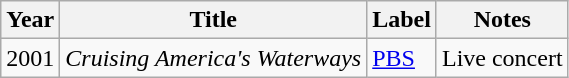<table class="wikitable sortable">
<tr>
<th>Year</th>
<th>Title</th>
<th>Label</th>
<th>Notes</th>
</tr>
<tr>
<td>2001</td>
<td><em>Cruising America's Waterways</em></td>
<td><a href='#'>PBS</a></td>
<td>Live concert</td>
</tr>
</table>
